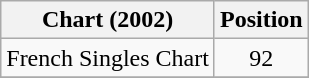<table class="wikitable sortable">
<tr>
<th>Chart (2002)</th>
<th>Position</th>
</tr>
<tr>
<td>French Singles Chart</td>
<td align="center">92</td>
</tr>
<tr>
</tr>
</table>
